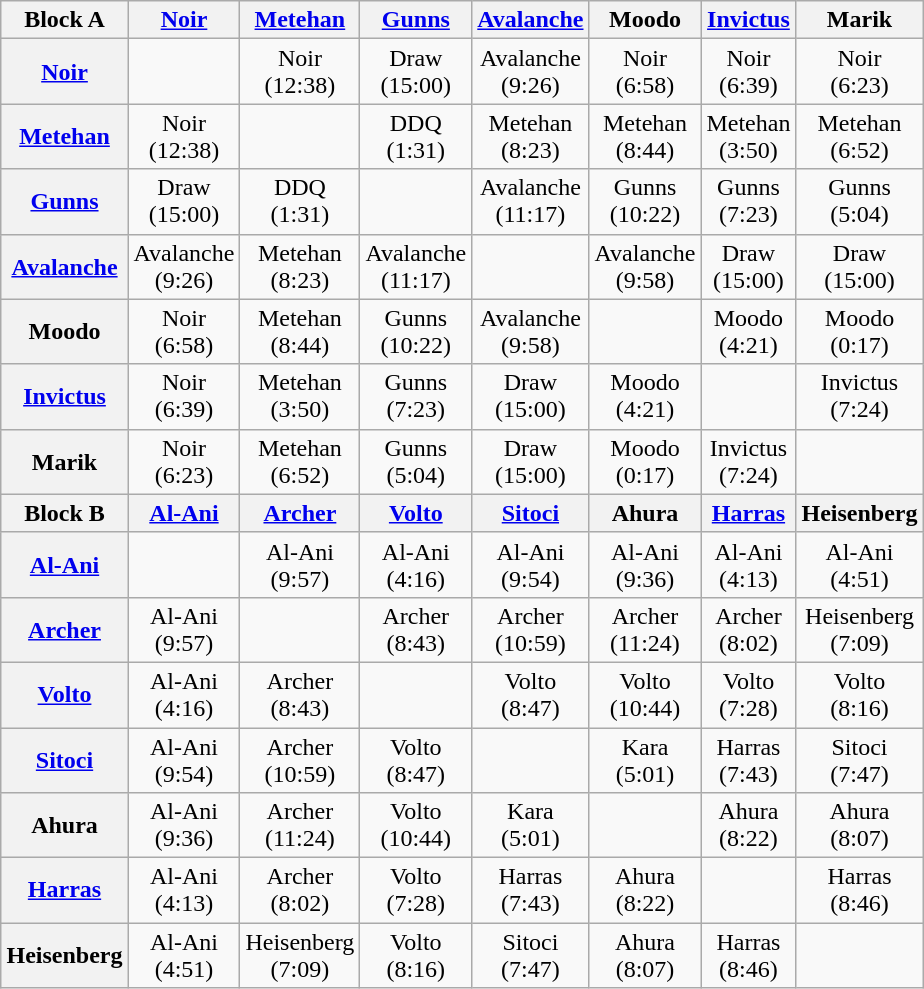<table class="wikitable" style="margin: 1em auto 1em auto">
<tr align="center">
<th>Block A</th>
<th><a href='#'>Noir</a></th>
<th><a href='#'>Metehan</a></th>
<th><a href='#'>Gunns</a></th>
<th><a href='#'>Avalanche</a></th>
<th>Moodo</th>
<th><a href='#'>Invictus</a></th>
<th>Marik</th>
</tr>
<tr align="center">
<th><a href='#'>Noir</a></th>
<td></td>
<td>Noir<br>(12:38)</td>
<td>Draw<br>(15:00)</td>
<td>Avalanche<br>(9:26)</td>
<td>Noir<br>(6:58)</td>
<td>Noir<br>(6:39)</td>
<td>Noir<br>(6:23)</td>
</tr>
<tr align="center">
<th><a href='#'>Metehan</a></th>
<td>Noir<br>(12:38)</td>
<td></td>
<td>DDQ<br>(1:31)</td>
<td>Metehan<br>(8:23)</td>
<td>Metehan<br>(8:44)</td>
<td>Metehan<br>(3:50)</td>
<td>Metehan<br>(6:52)</td>
</tr>
<tr align="center">
<th><a href='#'>Gunns</a></th>
<td>Draw<br>(15:00)</td>
<td>DDQ<br>(1:31)</td>
<td></td>
<td>Avalanche<br>(11:17)</td>
<td>Gunns<br>(10:22)</td>
<td>Gunns<br>(7:23)</td>
<td>Gunns<br>(5:04)</td>
</tr>
<tr align="center">
<th><a href='#'>Avalanche</a></th>
<td>Avalanche<br>(9:26)</td>
<td>Metehan<br>(8:23)</td>
<td>Avalanche<br>(11:17)</td>
<td></td>
<td>Avalanche<br>(9:58)</td>
<td>Draw<br>(15:00)</td>
<td>Draw<br>(15:00)</td>
</tr>
<tr align="center">
<th>Moodo</th>
<td>Noir<br>(6:58)</td>
<td>Metehan<br>(8:44)</td>
<td>Gunns<br>(10:22)</td>
<td>Avalanche<br>(9:58)</td>
<td></td>
<td>Moodo<br>(4:21)</td>
<td>Moodo<br>(0:17)</td>
</tr>
<tr align="center">
<th><a href='#'>Invictus</a></th>
<td>Noir<br>(6:39)</td>
<td>Metehan<br>(3:50)</td>
<td>Gunns<br>(7:23)</td>
<td>Draw<br>(15:00)</td>
<td>Moodo<br>(4:21)</td>
<td></td>
<td>Invictus<br>(7:24)</td>
</tr>
<tr align="center">
<th>Marik</th>
<td>Noir<br>(6:23)</td>
<td>Metehan<br>(6:52)</td>
<td>Gunns<br>(5:04)</td>
<td>Draw<br>(15:00)</td>
<td>Moodo<br>(0:17)</td>
<td>Invictus<br>(7:24)</td>
<td></td>
</tr>
<tr align="center">
<th>Block B</th>
<th><a href='#'>Al-Ani</a></th>
<th><a href='#'>Archer</a></th>
<th><a href='#'>Volto</a></th>
<th><a href='#'>Sitoci</a></th>
<th>Ahura</th>
<th><a href='#'>Harras</a></th>
<th>Heisenberg</th>
</tr>
<tr align="center">
<th><a href='#'>Al-Ani</a></th>
<td></td>
<td>Al-Ani<br>(9:57)</td>
<td>Al-Ani<br>(4:16)</td>
<td>Al-Ani<br>(9:54)</td>
<td>Al-Ani<br>(9:36)</td>
<td>Al-Ani<br>(4:13)</td>
<td>Al-Ani<br>(4:51)</td>
</tr>
<tr align="center">
<th><a href='#'>Archer</a></th>
<td>Al-Ani<br>(9:57)</td>
<td></td>
<td>Archer<br>(8:43)</td>
<td>Archer<br>(10:59)</td>
<td>Archer<br>(11:24)</td>
<td>Archer<br>(8:02)</td>
<td>Heisenberg<br>(7:09)</td>
</tr>
<tr align="center">
<th><a href='#'>Volto</a></th>
<td>Al-Ani<br>(4:16)</td>
<td>Archer<br>(8:43)</td>
<td></td>
<td>Volto<br>(8:47)</td>
<td>Volto<br>(10:44)</td>
<td>Volto<br>(7:28)</td>
<td>Volto<br>(8:16)</td>
</tr>
<tr align="center">
<th><a href='#'>Sitoci</a></th>
<td>Al-Ani<br>(9:54)</td>
<td>Archer<br>(10:59)</td>
<td>Volto<br>(8:47)</td>
<td></td>
<td>Kara<br>(5:01)</td>
<td>Harras<br>(7:43)</td>
<td>Sitoci<br>(7:47)</td>
</tr>
<tr align="center">
<th>Ahura</th>
<td>Al-Ani<br>(9:36)</td>
<td>Archer<br>(11:24)</td>
<td>Volto<br>(10:44)</td>
<td>Kara<br>(5:01)</td>
<td></td>
<td>Ahura<br>(8:22)</td>
<td>Ahura<br>(8:07)</td>
</tr>
<tr align="center">
<th><a href='#'>Harras</a></th>
<td>Al-Ani<br>(4:13)</td>
<td>Archer<br>(8:02)</td>
<td>Volto<br>(7:28)</td>
<td>Harras<br>(7:43)</td>
<td>Ahura<br>(8:22)</td>
<td></td>
<td>Harras<br>(8:46)</td>
</tr>
<tr align="center">
<th>Heisenberg</th>
<td>Al-Ani<br>(4:51)</td>
<td>Heisenberg<br>(7:09)</td>
<td>Volto<br>(8:16)</td>
<td>Sitoci<br>(7:47)</td>
<td>Ahura<br>(8:07)</td>
<td>Harras<br>(8:46)</td>
<td></td>
</tr>
</table>
